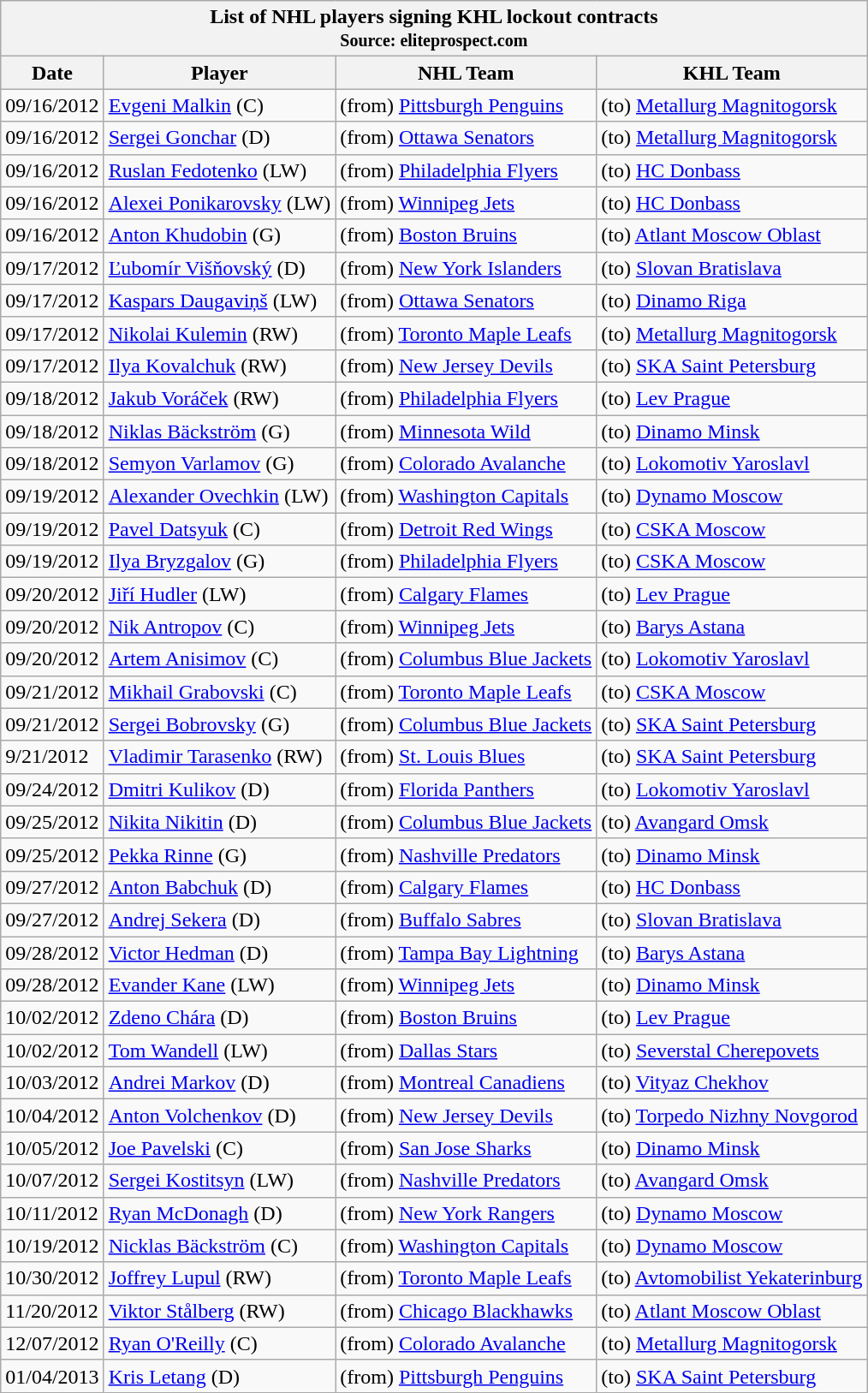<table class="wikitable sortable collapsible collapsed" style="white-space:nowrap" width=600px>
<tr>
<th colspan=4>List of NHL players signing KHL lockout contracts<br><small>Source: eliteprospect.com</small></th>
</tr>
<tr bgcolor="#efefef">
<th>Date</th>
<th>Player</th>
<th>NHL Team</th>
<th>KHL Team</th>
</tr>
<tr>
<td align=left>09/16/2012</td>
<td align=left> <a href='#'>Evgeni Malkin</a> (C)</td>
<td align=left>(from) <a href='#'>Pittsburgh Penguins</a></td>
<td align=left>(to) <a href='#'>Metallurg Magnitogorsk</a></td>
</tr>
<tr>
<td align=left>09/16/2012</td>
<td align=left> <a href='#'>Sergei Gonchar</a> (D)</td>
<td align=left>(from) <a href='#'>Ottawa Senators</a></td>
<td align=left>(to) <a href='#'>Metallurg Magnitogorsk</a></td>
</tr>
<tr>
<td align=left>09/16/2012</td>
<td align=left> <a href='#'>Ruslan Fedotenko</a> (LW)</td>
<td align=left>(from) <a href='#'>Philadelphia Flyers</a></td>
<td align=left>(to) <a href='#'>HC Donbass</a></td>
</tr>
<tr>
<td align=left>09/16/2012</td>
<td align=left> <a href='#'>Alexei Ponikarovsky</a> (LW)</td>
<td align=left>(from) <a href='#'>Winnipeg Jets</a></td>
<td align=left>(to) <a href='#'>HC Donbass</a></td>
</tr>
<tr>
<td align=left>09/16/2012</td>
<td align=left> <a href='#'>Anton Khudobin</a> (G)</td>
<td align=left>(from) <a href='#'>Boston Bruins</a></td>
<td align=left>(to) <a href='#'>Atlant Moscow Oblast</a></td>
</tr>
<tr>
<td align=left>09/17/2012</td>
<td align=left> <a href='#'>Ľubomír Višňovský</a> (D)</td>
<td align=left>(from) <a href='#'>New York Islanders</a></td>
<td align=left>(to) <a href='#'>Slovan Bratislava</a></td>
</tr>
<tr>
<td align=left>09/17/2012</td>
<td align=left> <a href='#'>Kaspars Daugaviņš</a> (LW)</td>
<td align=left>(from) <a href='#'>Ottawa Senators</a></td>
<td align=left>(to) <a href='#'>Dinamo Riga</a></td>
</tr>
<tr>
<td align=left>09/17/2012</td>
<td align=left> <a href='#'>Nikolai Kulemin</a> (RW)</td>
<td align=left>(from) <a href='#'>Toronto Maple Leafs</a></td>
<td align=left>(to) <a href='#'>Metallurg Magnitogorsk</a></td>
</tr>
<tr>
<td align=left>09/17/2012</td>
<td align=left> <a href='#'>Ilya Kovalchuk</a> (RW)</td>
<td align=left>(from) <a href='#'>New Jersey Devils</a></td>
<td align=left>(to) <a href='#'>SKA Saint Petersburg</a></td>
</tr>
<tr>
<td align=left>09/18/2012</td>
<td align=left> <a href='#'>Jakub Voráček</a> (RW)</td>
<td align=left>(from) <a href='#'>Philadelphia Flyers</a></td>
<td align=left>(to) <a href='#'>Lev Prague</a></td>
</tr>
<tr>
<td align=left>09/18/2012</td>
<td align=left> <a href='#'>Niklas Bäckström</a> (G)</td>
<td align=left>(from) <a href='#'>Minnesota Wild</a></td>
<td align=left>(to) <a href='#'>Dinamo Minsk</a></td>
</tr>
<tr>
<td align=left>09/18/2012</td>
<td align=left> <a href='#'>Semyon Varlamov</a> (G)</td>
<td align=left>(from) <a href='#'>Colorado Avalanche</a></td>
<td align=left>(to) <a href='#'>Lokomotiv Yaroslavl</a></td>
</tr>
<tr>
<td align=left>09/19/2012</td>
<td align=left> <a href='#'>Alexander Ovechkin</a> (LW)</td>
<td align=left>(from) <a href='#'>Washington Capitals</a></td>
<td align=left>(to) <a href='#'>Dynamo Moscow</a></td>
</tr>
<tr>
<td align=left>09/19/2012</td>
<td align=left> <a href='#'>Pavel Datsyuk</a> (C)</td>
<td align=left>(from) <a href='#'>Detroit Red Wings</a></td>
<td align=left>(to) <a href='#'>CSKA Moscow</a></td>
</tr>
<tr>
<td align=left>09/19/2012</td>
<td align=left> <a href='#'>Ilya Bryzgalov</a> (G)</td>
<td align=left>(from) <a href='#'>Philadelphia Flyers</a></td>
<td align=left>(to) <a href='#'>CSKA Moscow</a></td>
</tr>
<tr>
<td align=left>09/20/2012</td>
<td align=left> <a href='#'>Jiří Hudler</a> (LW)</td>
<td align=left>(from) <a href='#'>Calgary Flames</a></td>
<td align=left>(to) <a href='#'>Lev Prague</a></td>
</tr>
<tr>
<td align=left>09/20/2012</td>
<td align=left> <a href='#'>Nik Antropov</a> (C)</td>
<td align=left>(from) <a href='#'>Winnipeg Jets</a></td>
<td align=left>(to) <a href='#'>Barys Astana</a></td>
</tr>
<tr>
<td align=left>09/20/2012</td>
<td align=left> <a href='#'>Artem Anisimov</a> (C)</td>
<td align=left>(from) <a href='#'>Columbus Blue Jackets</a></td>
<td align=left>(to) <a href='#'>Lokomotiv Yaroslavl</a></td>
</tr>
<tr>
<td align=left>09/21/2012</td>
<td align=left> <a href='#'>Mikhail Grabovski</a> (C)</td>
<td align=left>(from) <a href='#'>Toronto Maple Leafs</a></td>
<td align=left>(to)  <a href='#'>CSKA Moscow</a></td>
</tr>
<tr>
<td align=left>09/21/2012</td>
<td align=left> <a href='#'>Sergei Bobrovsky</a> (G)</td>
<td align=left>(from) <a href='#'>Columbus Blue Jackets</a></td>
<td align=left>(to)  <a href='#'>SKA Saint Petersburg</a></td>
</tr>
<tr>
<td align=left>9/21/2012</td>
<td align=left> <a href='#'>Vladimir Tarasenko</a> (RW)</td>
<td align=left>(from) <a href='#'>St. Louis Blues</a></td>
<td align=left>(to) <a href='#'>SKA Saint Petersburg</a></td>
</tr>
<tr>
<td align=left>09/24/2012</td>
<td align=left> <a href='#'>Dmitri Kulikov</a> (D)</td>
<td align=left>(from) <a href='#'>Florida Panthers</a></td>
<td align=left>(to)  <a href='#'>Lokomotiv Yaroslavl</a></td>
</tr>
<tr>
<td align=left>09/25/2012</td>
<td align=left> <a href='#'>Nikita Nikitin</a> (D)</td>
<td align=left>(from) <a href='#'>Columbus Blue Jackets</a></td>
<td align=left>(to)  <a href='#'>Avangard Omsk</a></td>
</tr>
<tr>
<td align=left>09/25/2012</td>
<td align=left> <a href='#'>Pekka Rinne</a> (G)</td>
<td align=left>(from) <a href='#'>Nashville Predators</a></td>
<td align=left>(to)  <a href='#'>Dinamo Minsk</a></td>
</tr>
<tr>
<td align=left>09/27/2012</td>
<td align=left> <a href='#'>Anton Babchuk</a> (D)</td>
<td align=left>(from) <a href='#'>Calgary Flames</a></td>
<td align=left>(to)  <a href='#'>HC Donbass</a></td>
</tr>
<tr>
<td align=left>09/27/2012</td>
<td align=left> <a href='#'>Andrej Sekera</a> (D)</td>
<td align=left>(from) <a href='#'>Buffalo Sabres</a></td>
<td align=left>(to)  <a href='#'>Slovan Bratislava</a></td>
</tr>
<tr>
<td align=left>09/28/2012</td>
<td align=left> <a href='#'>Victor Hedman</a> (D)</td>
<td align=left>(from) <a href='#'>Tampa Bay Lightning</a></td>
<td align=left>(to)  <a href='#'>Barys Astana</a></td>
</tr>
<tr>
<td align=left>09/28/2012</td>
<td align=left> <a href='#'>Evander Kane</a> (LW)</td>
<td align=left>(from) <a href='#'>Winnipeg Jets</a></td>
<td align=left>(to)  <a href='#'>Dinamo Minsk</a></td>
</tr>
<tr>
<td align=left>10/02/2012</td>
<td align=left> <a href='#'>Zdeno Chára</a> (D)</td>
<td align=left>(from) <a href='#'>Boston Bruins</a></td>
<td align=left>(to)  <a href='#'>Lev Prague</a></td>
</tr>
<tr>
<td align=left>10/02/2012</td>
<td align=left> <a href='#'>Tom Wandell</a> (LW)</td>
<td align=left>(from) <a href='#'>Dallas Stars</a></td>
<td align=left>(to)  <a href='#'>Severstal Cherepovets</a></td>
</tr>
<tr>
<td align=left>10/03/2012</td>
<td align=left> <a href='#'>Andrei Markov</a> (D)</td>
<td align=left>(from) <a href='#'>Montreal Canadiens</a></td>
<td align=left>(to)  <a href='#'>Vityaz Chekhov</a></td>
</tr>
<tr>
<td align=left>10/04/2012</td>
<td align=left> <a href='#'>Anton Volchenkov</a> (D)</td>
<td align=left>(from) <a href='#'>New Jersey Devils</a></td>
<td align=left>(to)  <a href='#'>Torpedo Nizhny Novgorod</a></td>
</tr>
<tr>
<td align=left>10/05/2012</td>
<td align=left> <a href='#'>Joe Pavelski</a> (C)</td>
<td align=left>(from) <a href='#'>San Jose Sharks</a></td>
<td align=left>(to)  <a href='#'>Dinamo Minsk</a></td>
</tr>
<tr>
<td align=left>10/07/2012</td>
<td align=left> <a href='#'>Sergei Kostitsyn</a> (LW)</td>
<td align=left>(from) <a href='#'>Nashville Predators</a></td>
<td align=left>(to) <a href='#'>Avangard Omsk</a></td>
</tr>
<tr>
<td align=left>10/11/2012</td>
<td align=left> <a href='#'>Ryan McDonagh</a> (D)</td>
<td align=left>(from) <a href='#'>New York Rangers</a></td>
<td align=left>(to) <a href='#'>Dynamo Moscow</a></td>
</tr>
<tr>
<td align=left>10/19/2012</td>
<td align=left> <a href='#'>Nicklas Bäckström</a> (C)</td>
<td align=left>(from) <a href='#'>Washington Capitals</a></td>
<td align=left>(to) <a href='#'>Dynamo Moscow</a></td>
</tr>
<tr>
<td align=left>10/30/2012</td>
<td align=left> <a href='#'>Joffrey Lupul</a> (RW)</td>
<td align=left>(from) <a href='#'>Toronto Maple Leafs</a></td>
<td align=left>(to) <a href='#'>Avtomobilist Yekaterinburg</a></td>
</tr>
<tr>
<td align=left>11/20/2012</td>
<td align=left> <a href='#'>Viktor Stålberg</a> (RW)</td>
<td align=left>(from) <a href='#'>Chicago Blackhawks</a></td>
<td align=left>(to) <a href='#'>Atlant Moscow Oblast</a></td>
</tr>
<tr>
<td align=left>12/07/2012</td>
<td align=left> <a href='#'>Ryan O'Reilly</a> (C)</td>
<td align=left>(from) <a href='#'>Colorado Avalanche</a></td>
<td align=left>(to) <a href='#'>Metallurg Magnitogorsk</a></td>
</tr>
<tr>
<td align=left>01/04/2013</td>
<td align=left> <a href='#'>Kris Letang</a> (D)</td>
<td align=left>(from) <a href='#'>Pittsburgh Penguins</a></td>
<td align=left>(to) <a href='#'>SKA Saint Petersburg</a></td>
</tr>
</table>
